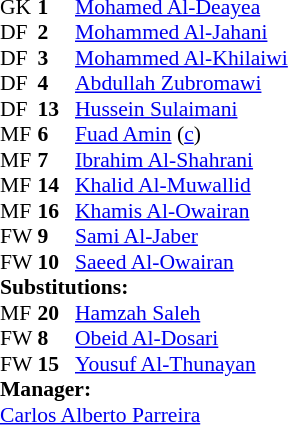<table style="font-size: 90%" cellspacing="0" cellpadding="0">
<tr>
<th width="25"></th>
<th width="25"></th>
</tr>
<tr>
<td>GK</td>
<td><strong>1</strong></td>
<td><a href='#'>Mohamed Al-Deayea</a></td>
</tr>
<tr>
<td>DF</td>
<td><strong>2</strong></td>
<td><a href='#'>Mohammed Al-Jahani</a></td>
</tr>
<tr>
<td>DF</td>
<td><strong>3</strong></td>
<td><a href='#'>Mohammed Al-Khilaiwi</a></td>
</tr>
<tr>
<td>DF</td>
<td><strong>4</strong></td>
<td><a href='#'>Abdullah Zubromawi</a></td>
</tr>
<tr>
<td>DF</td>
<td><strong>13</strong></td>
<td><a href='#'>Hussein Sulaimani</a></td>
</tr>
<tr>
<td>MF</td>
<td><strong>6</strong></td>
<td><a href='#'>Fuad Amin</a> (<a href='#'>c</a>)</td>
<td></td>
<td></td>
</tr>
<tr>
<td>MF</td>
<td><strong>7</strong></td>
<td><a href='#'>Ibrahim Al-Shahrani</a></td>
</tr>
<tr>
<td>MF</td>
<td><strong>14</strong></td>
<td><a href='#'>Khalid Al-Muwallid</a></td>
<td></td>
</tr>
<tr>
<td>MF</td>
<td><strong>16</strong></td>
<td><a href='#'>Khamis Al-Owairan</a></td>
</tr>
<tr>
<td>FW</td>
<td><strong>9</strong></td>
<td><a href='#'>Sami Al-Jaber</a></td>
<td></td>
<td></td>
</tr>
<tr>
<td>FW</td>
<td><strong>10</strong></td>
<td><a href='#'>Saeed Al-Owairan</a></td>
<td></td>
<td></td>
</tr>
<tr>
<td colspan=3><strong>Substitutions:</strong></td>
</tr>
<tr>
<td>MF</td>
<td><strong>20</strong></td>
<td><a href='#'>Hamzah Saleh</a></td>
<td></td>
<td></td>
</tr>
<tr>
<td>FW</td>
<td><strong>8</strong></td>
<td><a href='#'>Obeid Al-Dosari</a></td>
<td></td>
<td></td>
</tr>
<tr>
<td>FW</td>
<td><strong>15</strong></td>
<td><a href='#'>Yousuf Al-Thunayan</a></td>
<td></td>
<td></td>
</tr>
<tr>
<td colspan=3><strong>Manager:</strong></td>
</tr>
<tr>
<td colspan="4"> <a href='#'>Carlos Alberto Parreira</a></td>
</tr>
</table>
